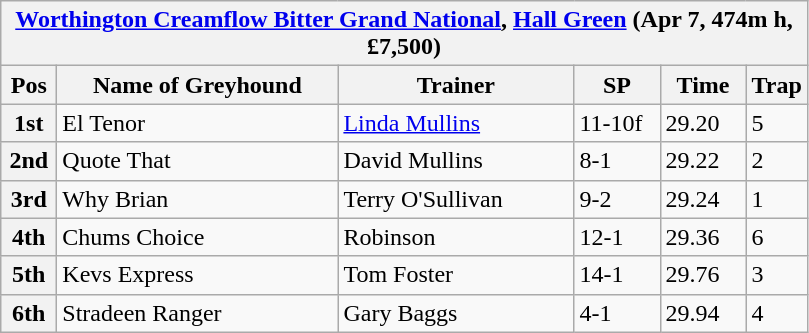<table class="wikitable">
<tr>
<th colspan="6"><a href='#'>Worthington Creamflow Bitter Grand National</a>, <a href='#'>Hall Green</a> (Apr 7, 474m h, £7,500)</th>
</tr>
<tr>
<th width=30>Pos</th>
<th width=180>Name of Greyhound</th>
<th width=150>Trainer</th>
<th width=50>SP</th>
<th width=50>Time</th>
<th width=30>Trap</th>
</tr>
<tr>
<th>1st</th>
<td>El Tenor</td>
<td><a href='#'>Linda Mullins</a></td>
<td>11-10f</td>
<td>29.20</td>
<td>5</td>
</tr>
<tr>
<th>2nd</th>
<td>Quote That</td>
<td>David Mullins</td>
<td>8-1</td>
<td>29.22</td>
<td>2</td>
</tr>
<tr>
<th>3rd</th>
<td>Why Brian</td>
<td>Terry O'Sullivan</td>
<td>9-2</td>
<td>29.24</td>
<td>1</td>
</tr>
<tr>
<th>4th</th>
<td>Chums Choice</td>
<td>Robinson</td>
<td>12-1</td>
<td>29.36</td>
<td>6</td>
</tr>
<tr>
<th>5th</th>
<td>Kevs Express</td>
<td>Tom Foster</td>
<td>14-1</td>
<td>29.76</td>
<td>3</td>
</tr>
<tr>
<th>6th</th>
<td>Stradeen Ranger</td>
<td>Gary Baggs</td>
<td>4-1</td>
<td>29.94</td>
<td>4</td>
</tr>
</table>
